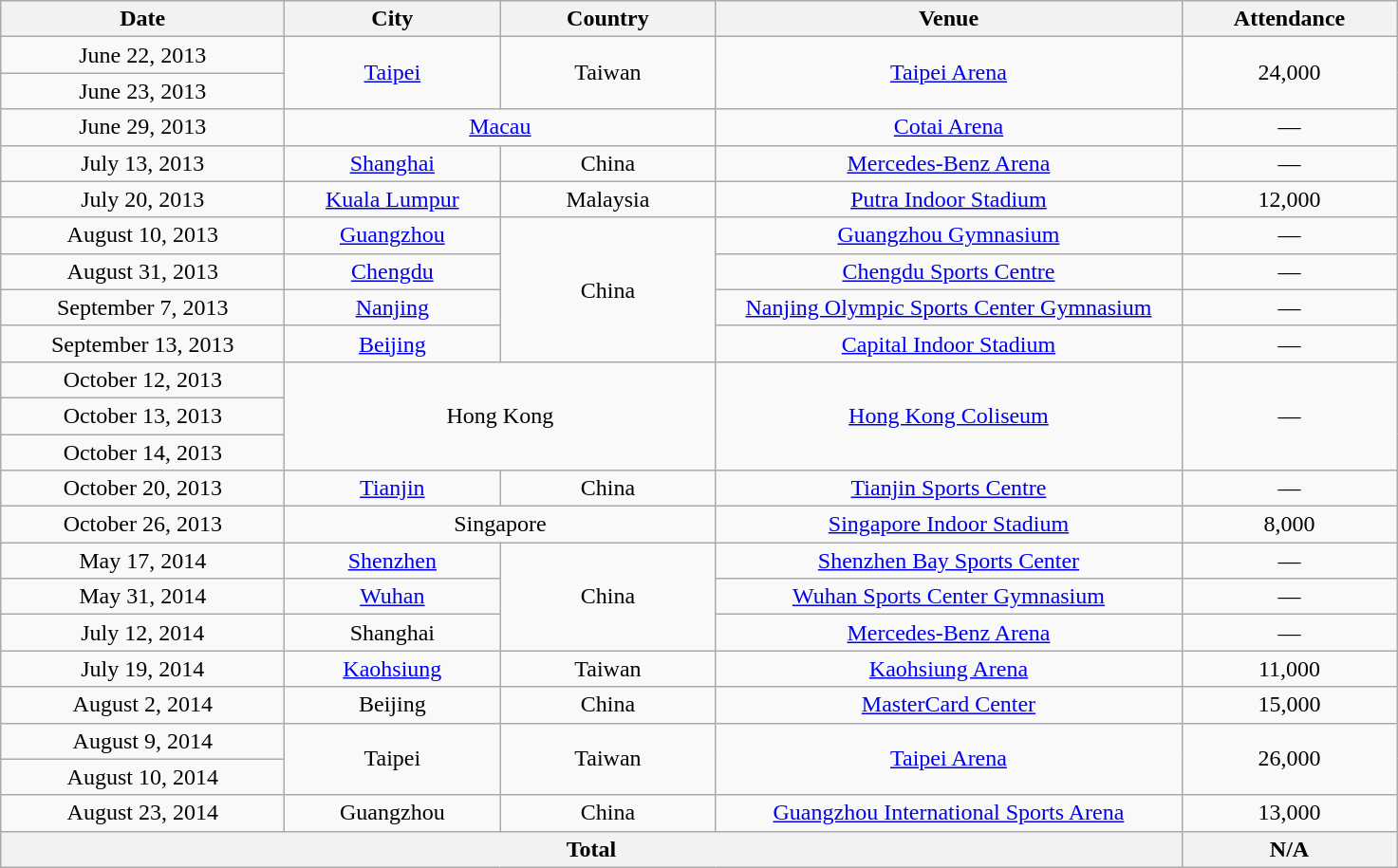<table class="wikitable" style="text-align:center;">
<tr>
<th scope="col" style="width:12em;">Date</th>
<th scope="col" style="width:9em;">City</th>
<th scope="col" style="width:9em;">Country</th>
<th scope="col" style="width:20em;">Venue</th>
<th scope="col" style="width:9em;">Attendance</th>
</tr>
<tr>
<td>June 22, 2013</td>
<td rowspan="2"><a href='#'>Taipei</a></td>
<td rowspan="2">Taiwan</td>
<td rowspan="2"><a href='#'>Taipei Arena</a></td>
<td rowspan="2">24,000</td>
</tr>
<tr>
<td>June 23, 2013</td>
</tr>
<tr>
<td>June 29, 2013</td>
<td colspan="2"><a href='#'>Macau</a></td>
<td><a href='#'>Cotai Arena</a></td>
<td>—</td>
</tr>
<tr>
<td>July 13, 2013</td>
<td><a href='#'>Shanghai</a></td>
<td>China</td>
<td><a href='#'>Mercedes-Benz Arena</a></td>
<td>—</td>
</tr>
<tr>
<td>July 20, 2013</td>
<td><a href='#'>Kuala Lumpur</a></td>
<td>Malaysia</td>
<td><a href='#'>Putra Indoor Stadium</a></td>
<td>12,000</td>
</tr>
<tr>
<td>August 10, 2013</td>
<td><a href='#'>Guangzhou</a></td>
<td rowspan="4">China</td>
<td><a href='#'>Guangzhou Gymnasium</a></td>
<td>—</td>
</tr>
<tr>
<td>August 31, 2013</td>
<td><a href='#'>Chengdu</a></td>
<td><a href='#'>Chengdu Sports Centre</a></td>
<td>—</td>
</tr>
<tr>
<td>September 7, 2013</td>
<td><a href='#'>Nanjing</a></td>
<td><a href='#'>Nanjing Olympic Sports Center Gymnasium</a></td>
<td>—</td>
</tr>
<tr>
<td>September 13, 2013</td>
<td><a href='#'>Beijing</a></td>
<td><a href='#'>Capital Indoor Stadium</a></td>
<td>—</td>
</tr>
<tr>
<td>October 12, 2013</td>
<td colspan="2" rowspan="3">Hong Kong</td>
<td rowspan="3"><a href='#'>Hong Kong Coliseum</a></td>
<td rowspan="3">—</td>
</tr>
<tr>
<td>October 13, 2013</td>
</tr>
<tr>
<td>October 14, 2013</td>
</tr>
<tr>
<td>October 20, 2013</td>
<td><a href='#'>Tianjin</a></td>
<td>China</td>
<td><a href='#'>Tianjin Sports Centre</a></td>
<td>—</td>
</tr>
<tr>
<td>October 26, 2013</td>
<td colspan="2">Singapore</td>
<td><a href='#'>Singapore Indoor Stadium</a></td>
<td>8,000</td>
</tr>
<tr>
<td>May 17, 2014</td>
<td><a href='#'>Shenzhen</a></td>
<td rowspan="3">China</td>
<td><a href='#'>Shenzhen Bay Sports Center</a></td>
<td>—</td>
</tr>
<tr>
<td>May 31, 2014</td>
<td><a href='#'>Wuhan</a></td>
<td><a href='#'>Wuhan Sports Center Gymnasium</a></td>
<td>—</td>
</tr>
<tr>
<td>July 12, 2014</td>
<td>Shanghai</td>
<td><a href='#'>Mercedes-Benz Arena</a></td>
<td>—</td>
</tr>
<tr>
<td>July 19, 2014</td>
<td><a href='#'>Kaohsiung</a></td>
<td>Taiwan</td>
<td><a href='#'>Kaohsiung Arena</a></td>
<td>11,000</td>
</tr>
<tr>
<td>August 2, 2014</td>
<td>Beijing</td>
<td>China</td>
<td><a href='#'>MasterCard Center</a></td>
<td>15,000</td>
</tr>
<tr>
<td>August 9, 2014</td>
<td rowspan="2">Taipei</td>
<td rowspan="2">Taiwan</td>
<td rowspan="2"><a href='#'>Taipei Arena</a></td>
<td rowspan="2">26,000</td>
</tr>
<tr>
<td>August 10, 2014</td>
</tr>
<tr>
<td>August 23, 2014</td>
<td>Guangzhou</td>
<td>China</td>
<td><a href='#'>Guangzhou International Sports Arena</a></td>
<td>13,000</td>
</tr>
<tr>
<th colspan="4">Total</th>
<th>N/A</th>
</tr>
</table>
